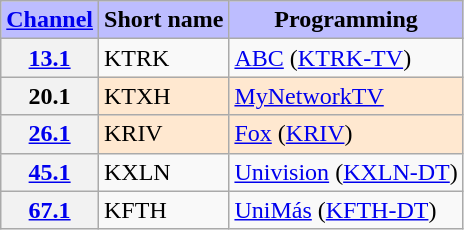<table class="wikitable">
<tr>
<th style="background-color: #bdbdff" scope = "col"><a href='#'>Channel</a></th>
<th style="background-color: #bdbdff" scope = "col">Short name</th>
<th style="background-color: #bdbdff" scope = "col">Programming</th>
</tr>
<tr>
<th scope = "row"><a href='#'>13.1</a></th>
<td>KTRK</td>
<td><a href='#'>ABC</a> (<a href='#'>KTRK-TV</a>)</td>
</tr>
<tr>
<th scope = "row">20.1</th>
<td style="background-color: #ffe8d0">KTXH</td>
<td style="background-color: #ffe8d0"><a href='#'>MyNetworkTV</a> </td>
</tr>
<tr>
<th scope = "row"><a href='#'>26.1</a></th>
<td style="background-color: #ffe8d0">KRIV</td>
<td style="background-color: #ffe8d0"><a href='#'>Fox</a> (<a href='#'>KRIV</a>) </td>
</tr>
<tr>
<th scope = "row"><a href='#'>45.1</a></th>
<td>KXLN</td>
<td><a href='#'>Univision</a> (<a href='#'>KXLN-DT</a>)</td>
</tr>
<tr>
<th scope = "row"><a href='#'>67.1</a></th>
<td>KFTH</td>
<td><a href='#'>UniMás</a> (<a href='#'>KFTH-DT</a>)</td>
</tr>
</table>
